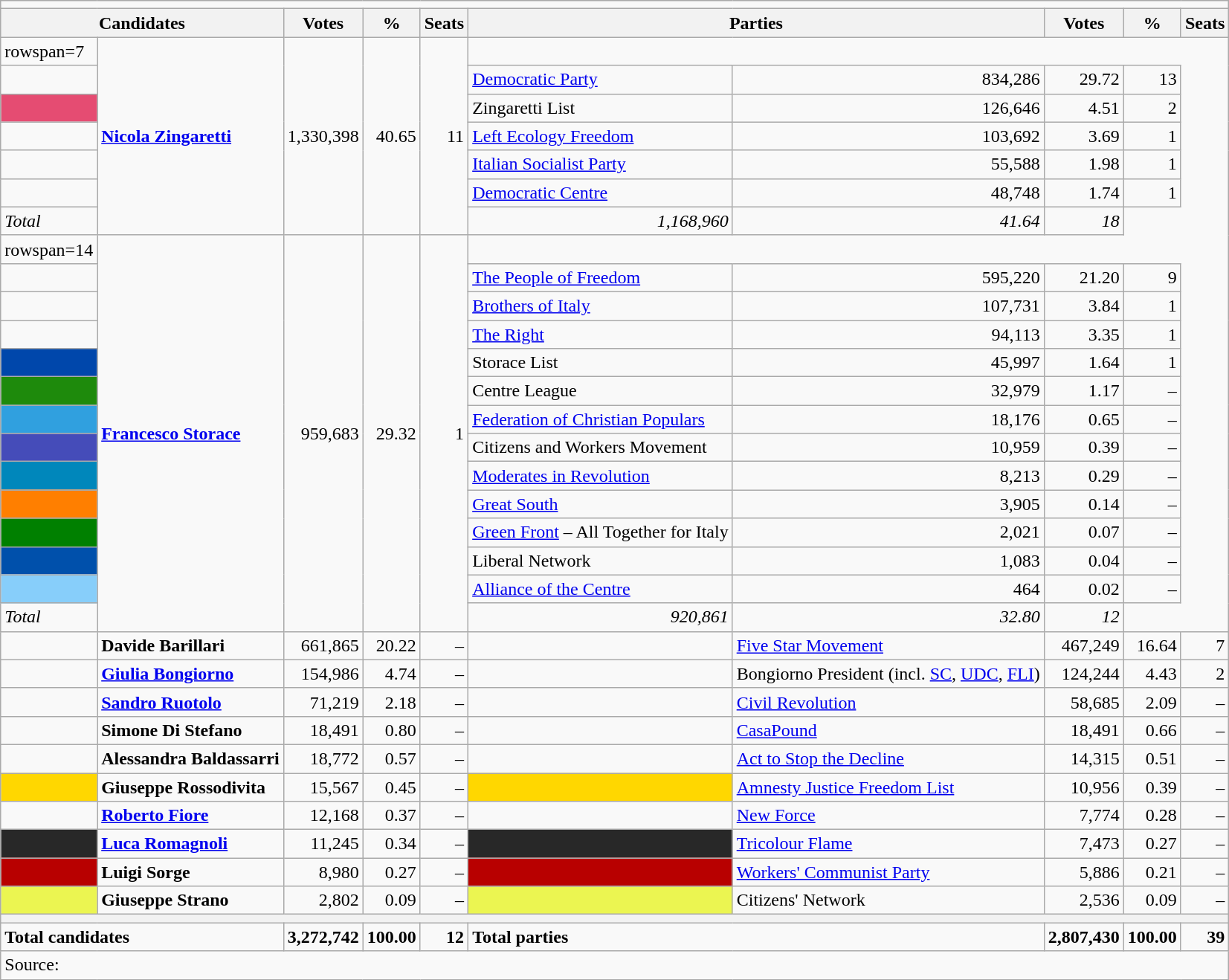<table class="wikitable">
<tr>
<td colspan=10></td>
</tr>
<tr>
<th colspan=2>Candidates</th>
<th>Votes</th>
<th>%</th>
<th>Seats</th>
<th colspan=2>Parties</th>
<th>Votes</th>
<th>%</th>
<th>Seats</th>
</tr>
<tr>
<td>rowspan=7 </td>
<td rowspan=7><strong><a href='#'>Nicola Zingaretti</a></strong></td>
<td rowspan=7 align=right>1,330,398</td>
<td rowspan=7 align=right>40.65</td>
<td rowspan=7 align=right>11</td>
</tr>
<tr>
<td></td>
<td align="left"><a href='#'>Democratic Party</a></td>
<td align=right>834,286</td>
<td align=right>29.72</td>
<td align=right>13</td>
</tr>
<tr>
<td bgcolor="#E54C72"></td>
<td align="left">Zingaretti List</td>
<td align=right>126,646</td>
<td align=right>4.51</td>
<td align=right>2</td>
</tr>
<tr>
<td></td>
<td align="left"><a href='#'>Left Ecology Freedom</a></td>
<td align=right>103,692</td>
<td align=right>3.69</td>
<td align=right>1</td>
</tr>
<tr>
<td></td>
<td align="left"><a href='#'>Italian Socialist Party</a></td>
<td align=right>55,588</td>
<td align=right>1.98</td>
<td align=right>1</td>
</tr>
<tr>
<td></td>
<td align="left"><a href='#'>Democratic Centre</a></td>
<td align=right>48,748</td>
<td align=right>1.74</td>
<td align=right>1</td>
</tr>
<tr>
<td colspan=2><em>Total</em></td>
<td align=right><em>1,168,960</em></td>
<td align=right><em>41.64</em></td>
<td align=right><em>18</em></td>
</tr>
<tr>
<td>rowspan=14 </td>
<td rowspan=14><strong><a href='#'>Francesco Storace</a></strong></td>
<td rowspan=14 align=right>959,683</td>
<td rowspan=14 align=right>29.32</td>
<td rowspan=14 align=right>1</td>
</tr>
<tr>
<td></td>
<td align="left"><a href='#'>The People of Freedom</a></td>
<td align=right>595,220</td>
<td align=right>21.20</td>
<td align=right>9</td>
</tr>
<tr>
<td></td>
<td align="left"><a href='#'>Brothers of Italy</a></td>
<td align=right>107,731</td>
<td align=right>3.84</td>
<td align=right>1</td>
</tr>
<tr>
<td></td>
<td align="left"><a href='#'>The Right</a></td>
<td align=right>94,113</td>
<td align=right>3.35</td>
<td align=right>1</td>
</tr>
<tr>
<td bgcolor="#0047AB"></td>
<td align="left">Storace List</td>
<td align=right>45,997</td>
<td align=right>1.64</td>
<td align=right>1</td>
</tr>
<tr>
<td bgcolor="#1E8A0C"></td>
<td align="left">Centre League</td>
<td align=right>32,979</td>
<td align=right>1.17</td>
<td align=right>–</td>
</tr>
<tr>
<td bgcolor="#30A0DF"></td>
<td align="left"><a href='#'>Federation of Christian Populars</a></td>
<td align=right>18,176</td>
<td align=right>0.65</td>
<td align=right>–</td>
</tr>
<tr>
<td bgcolor="#454CB9"></td>
<td align="left">Citizens and Workers Movement</td>
<td align=right>10,959</td>
<td align=right>0.39</td>
<td align=right>–</td>
</tr>
<tr>
<td bgcolor="#0087BB"></td>
<td align="left"><a href='#'>Moderates in Revolution</a></td>
<td align=right>8,213</td>
<td align=right>0.29</td>
<td align=right>–</td>
</tr>
<tr>
<td bgcolor="#ff7f00"></td>
<td align="left"><a href='#'>Great South</a></td>
<td align=right>3,905</td>
<td align=right>0.14</td>
<td align=right>–</td>
</tr>
<tr>
<td bgcolor="green"></td>
<td align="left"><a href='#'>Green Front</a> – All Together for Italy</td>
<td align=right>2,021</td>
<td align=right>0.07</td>
<td align=right>–</td>
</tr>
<tr>
<td bgcolor="#0050AB"></td>
<td align="left">Liberal Network</td>
<td align=right>1,083</td>
<td align=right>0.04</td>
<td align=right>–</td>
</tr>
<tr>
<td bgcolor="lightskyblue"></td>
<td align="left"><a href='#'>Alliance of the Centre</a></td>
<td align=right>464</td>
<td align=right>0.02</td>
<td align=right>–</td>
</tr>
<tr>
<td colspan=2><em>Total</em></td>
<td align=right><em>920,861</em></td>
<td align=right><em>32.80</em></td>
<td align=right><em>12</em></td>
</tr>
<tr>
<td></td>
<td><strong>Davide Barillari</strong></td>
<td align=right>661,865</td>
<td align=right>20.22</td>
<td align=right>–</td>
<td></td>
<td><a href='#'>Five Star Movement</a></td>
<td align=right>467,249</td>
<td align=right>16.64</td>
<td align=right>7</td>
</tr>
<tr>
<td></td>
<td><strong><a href='#'>Giulia Bongiorno</a></strong></td>
<td align=right>154,986</td>
<td align=right>4.74</td>
<td align=right>–</td>
<td></td>
<td>Bongiorno President (incl. <a href='#'>SC</a>, <a href='#'>UDC</a>, <a href='#'>FLI</a>)</td>
<td align=right>124,244</td>
<td align=right>4.43</td>
<td align=right>2</td>
</tr>
<tr>
<td></td>
<td><strong><a href='#'>Sandro Ruotolo</a></strong></td>
<td align=right>71,219</td>
<td align=right>2.18</td>
<td align=right>–</td>
<td></td>
<td><a href='#'>Civil Revolution</a></td>
<td align=right>58,685</td>
<td align=right>2.09</td>
<td align=right>–</td>
</tr>
<tr>
<td></td>
<td><strong>Simone Di Stefano</strong></td>
<td align=right>18,491</td>
<td align=right>0.80</td>
<td align=right>–</td>
<td></td>
<td><a href='#'>CasaPound</a></td>
<td align=right>18,491</td>
<td align=right>0.66</td>
<td align=right>–</td>
</tr>
<tr>
<td></td>
<td><strong>Alessandra Baldassarri</strong></td>
<td align=right>18,772</td>
<td align=right>0.57</td>
<td align=right>–</td>
<td></td>
<td align="left"><a href='#'>Act to Stop the Decline</a></td>
<td align=right>14,315</td>
<td align=right>0.51</td>
<td align=right>–</td>
</tr>
<tr>
<td bgcolor="gold"></td>
<td><strong>Giuseppe Rossodivita</strong></td>
<td align=right>15,567</td>
<td align=right>0.45</td>
<td align=right>–</td>
<td bgcolor="gold"></td>
<td align="left"><a href='#'>Amnesty Justice Freedom List</a></td>
<td align=right>10,956</td>
<td align=right>0.39</td>
<td align=right>–</td>
</tr>
<tr>
<td></td>
<td><strong><a href='#'>Roberto Fiore</a></strong></td>
<td align=right>12,168</td>
<td align=right>0.37</td>
<td align=right>–</td>
<td></td>
<td align="left"><a href='#'>New Force</a></td>
<td align=right>7,774</td>
<td align=right>0.28</td>
<td align=right>–</td>
</tr>
<tr>
<td bgcolor="#282828"></td>
<td><strong><a href='#'>Luca Romagnoli</a></strong></td>
<td align=right>11,245</td>
<td align=right>0.34</td>
<td align=right>–</td>
<td bgcolor="#282828"></td>
<td align="left"><a href='#'>Tricolour Flame</a></td>
<td align=right>7,473</td>
<td align=right>0.27</td>
<td align=right>–</td>
</tr>
<tr>
<td bgcolor="#B80000"></td>
<td><strong>Luigi Sorge</strong></td>
<td align=right>8,980</td>
<td align=right>0.27</td>
<td align=right>–</td>
<td bgcolor="#B80000"></td>
<td align="left"><a href='#'>Workers' Communist Party</a></td>
<td align=right>5,886</td>
<td align=right>0.21</td>
<td align=right>–</td>
</tr>
<tr>
<td bgcolor="#EBF551"></td>
<td><strong>Giuseppe Strano</strong></td>
<td align=right>2,802</td>
<td align=right>0.09</td>
<td align=right>–</td>
<td bgcolor="#EBF551"></td>
<td align="left">Citizens' Network</td>
<td align=right>2,536</td>
<td align=right>0.09</td>
<td align=right>–</td>
</tr>
<tr>
<th colspan=10></th>
</tr>
<tr>
<td colspan=2><strong>Total candidates</strong></td>
<td align=right><strong>3,272,742</strong></td>
<td align=right><strong>100.00</strong></td>
<td align=right><strong>12</strong></td>
<td colspan=2><strong>Total parties</strong></td>
<td align=right><strong>2,807,430</strong></td>
<td align=right><strong>100.00</strong></td>
<td align=right><strong>39</strong></td>
</tr>
<tr>
<td colspan=10>Source: </td>
</tr>
</table>
